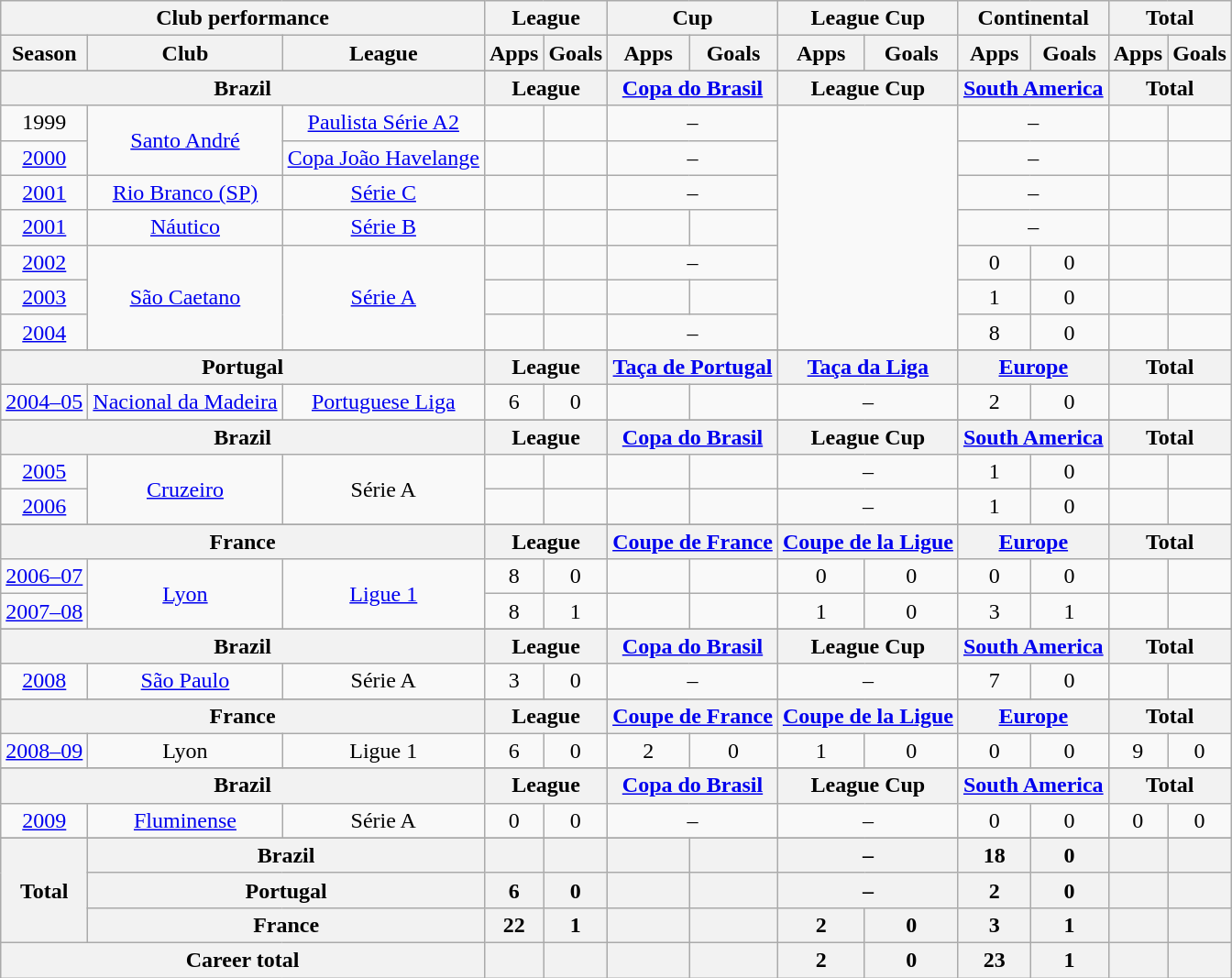<table class="wikitable" style="text-align:center">
<tr>
<th colspan=3>Club performance</th>
<th colspan=2>League</th>
<th colspan=2>Cup</th>
<th colspan=2>League Cup</th>
<th colspan=2>Continental</th>
<th colspan=2>Total</th>
</tr>
<tr>
<th>Season</th>
<th>Club</th>
<th>League</th>
<th>Apps</th>
<th>Goals</th>
<th>Apps</th>
<th>Goals</th>
<th>Apps</th>
<th>Goals</th>
<th>Apps</th>
<th>Goals</th>
<th>Apps</th>
<th>Goals</th>
</tr>
<tr>
</tr>
<tr>
<th colspan=3>Brazil</th>
<th colspan=2>League</th>
<th colspan=2><a href='#'>Copa do Brasil</a></th>
<th colspan=2>League Cup</th>
<th colspan=2><a href='#'>South America</a></th>
<th colspan=2>Total</th>
</tr>
<tr>
<td>1999</td>
<td rowspan="2"><a href='#'>Santo André</a></td>
<td><a href='#'>Paulista Série A2</a></td>
<td></td>
<td></td>
<td colspan="2">–</td>
<td colspan="2" rowspan=7></td>
<td colspan="2">–</td>
<td></td>
<td></td>
</tr>
<tr>
<td><a href='#'>2000</a></td>
<td><a href='#'>Copa João Havelange</a></td>
<td></td>
<td></td>
<td colspan="2">–</td>
<td colspan="2">–</td>
<td></td>
<td></td>
</tr>
<tr>
<td><a href='#'>2001</a></td>
<td><a href='#'>Rio Branco (SP)</a></td>
<td><a href='#'>Série C</a></td>
<td></td>
<td></td>
<td colspan="2">–</td>
<td colspan="2">–</td>
<td></td>
<td></td>
</tr>
<tr>
<td><a href='#'>2001</a></td>
<td><a href='#'>Náutico</a></td>
<td><a href='#'>Série B</a></td>
<td></td>
<td></td>
<td></td>
<td></td>
<td colspan="2">–</td>
<td></td>
<td></td>
</tr>
<tr>
<td><a href='#'>2002</a></td>
<td rowspan=3><a href='#'>São Caetano</a></td>
<td rowspan=3><a href='#'>Série A</a></td>
<td></td>
<td></td>
<td colspan="2">–</td>
<td>0</td>
<td>0</td>
<td></td>
<td></td>
</tr>
<tr>
<td><a href='#'>2003</a></td>
<td></td>
<td></td>
<td></td>
<td></td>
<td>1</td>
<td>0</td>
<td></td>
<td></td>
</tr>
<tr>
<td><a href='#'>2004</a></td>
<td></td>
<td></td>
<td colspan="2">–</td>
<td>8</td>
<td>0</td>
<td></td>
<td></td>
</tr>
<tr>
</tr>
<tr>
<th colspan=3>Portugal</th>
<th colspan=2>League</th>
<th colspan=2><a href='#'>Taça de Portugal</a></th>
<th colspan=2><a href='#'>Taça da Liga</a></th>
<th colspan=2><a href='#'>Europe</a></th>
<th colspan=2>Total</th>
</tr>
<tr>
<td><a href='#'>2004–05</a></td>
<td><a href='#'>Nacional da Madeira</a></td>
<td><a href='#'>Portuguese Liga</a></td>
<td>6</td>
<td>0</td>
<td></td>
<td></td>
<td colspan="2">–</td>
<td>2</td>
<td>0</td>
<td></td>
</tr>
<tr>
</tr>
<tr>
<th colspan=3>Brazil</th>
<th colspan=2>League</th>
<th colspan=2><a href='#'>Copa do Brasil</a></th>
<th colspan=2>League Cup</th>
<th colspan=2><a href='#'>South America</a></th>
<th colspan=2>Total</th>
</tr>
<tr>
<td><a href='#'>2005</a></td>
<td rowspan=2><a href='#'>Cruzeiro</a></td>
<td rowspan=2>Série A</td>
<td></td>
<td></td>
<td></td>
<td></td>
<td colspan="2">–</td>
<td>1</td>
<td>0</td>
<td></td>
<td></td>
</tr>
<tr>
<td><a href='#'>2006</a></td>
<td></td>
<td></td>
<td></td>
<td></td>
<td colspan="2">–</td>
<td>1</td>
<td>0</td>
<td></td>
<td></td>
</tr>
<tr>
</tr>
<tr>
<th colspan=3>France</th>
<th colspan=2>League</th>
<th colspan=2><a href='#'>Coupe de France</a></th>
<th colspan=2><a href='#'>Coupe de la Ligue</a></th>
<th colspan=2><a href='#'>Europe</a></th>
<th colspan=2>Total</th>
</tr>
<tr>
<td><a href='#'>2006–07</a></td>
<td rowspan=2><a href='#'>Lyon</a></td>
<td rowspan=2><a href='#'>Ligue 1</a></td>
<td>8</td>
<td>0</td>
<td></td>
<td></td>
<td>0</td>
<td>0</td>
<td>0</td>
<td>0</td>
<td></td>
<td></td>
</tr>
<tr>
<td><a href='#'>2007–08</a></td>
<td>8</td>
<td>1</td>
<td></td>
<td></td>
<td>1</td>
<td>0</td>
<td>3</td>
<td>1</td>
<td></td>
<td></td>
</tr>
<tr>
</tr>
<tr>
<th colspan=3>Brazil</th>
<th colspan=2>League</th>
<th colspan=2><a href='#'>Copa do Brasil</a></th>
<th colspan=2>League Cup</th>
<th colspan=2><a href='#'>South America</a></th>
<th colspan=2>Total</th>
</tr>
<tr>
<td><a href='#'>2008</a></td>
<td><a href='#'>São Paulo</a></td>
<td>Série A</td>
<td>3</td>
<td>0</td>
<td colspan="2">–</td>
<td colspan="2">–</td>
<td>7</td>
<td>0</td>
<td></td>
<td></td>
</tr>
<tr>
</tr>
<tr>
<th colspan=3>France</th>
<th colspan=2>League</th>
<th colspan=2><a href='#'>Coupe de France</a></th>
<th colspan=2><a href='#'>Coupe de la Ligue</a></th>
<th colspan=2><a href='#'>Europe</a></th>
<th colspan=2>Total</th>
</tr>
<tr>
<td><a href='#'>2008–09</a></td>
<td>Lyon</td>
<td>Ligue 1</td>
<td>6</td>
<td>0</td>
<td>2</td>
<td>0</td>
<td>1</td>
<td>0</td>
<td>0</td>
<td>0</td>
<td>9</td>
<td>0</td>
</tr>
<tr>
</tr>
<tr>
<th colspan=3>Brazil</th>
<th colspan=2>League</th>
<th colspan=2><a href='#'>Copa do Brasil</a></th>
<th colspan=2>League Cup</th>
<th colspan=2><a href='#'>South America</a></th>
<th colspan=2>Total</th>
</tr>
<tr>
<td><a href='#'>2009</a></td>
<td><a href='#'>Fluminense</a></td>
<td>Série A</td>
<td>0</td>
<td>0</td>
<td colspan="2">–</td>
<td colspan="2">–</td>
<td>0</td>
<td>0</td>
<td>0</td>
<td>0</td>
</tr>
<tr>
</tr>
<tr>
<th rowspan=3>Total</th>
<th colspan=2>Brazil</th>
<th></th>
<th></th>
<th></th>
<th></th>
<th colspan="2">–</th>
<th>18</th>
<th>0</th>
<th></th>
<th></th>
</tr>
<tr>
<th colspan=2>Portugal</th>
<th>6</th>
<th>0</th>
<th></th>
<th></th>
<th colspan="2">–</th>
<th>2</th>
<th>0</th>
<th></th>
<th></th>
</tr>
<tr>
<th colspan=2>France</th>
<th>22</th>
<th>1</th>
<th></th>
<th></th>
<th>2</th>
<th>0</th>
<th>3</th>
<th>1</th>
<th></th>
<th></th>
</tr>
<tr>
<th colspan=3>Career total</th>
<th></th>
<th></th>
<th></th>
<th></th>
<th>2</th>
<th>0</th>
<th>23</th>
<th>1</th>
<th></th>
<th></th>
</tr>
</table>
